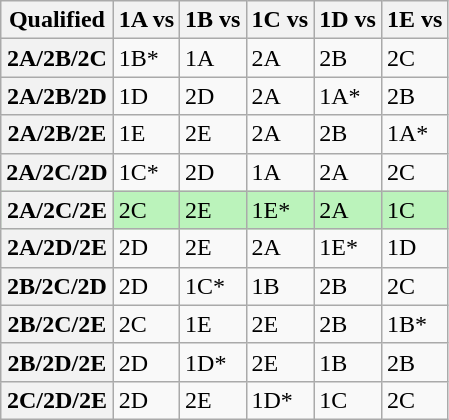<table class="wikitable">
<tr>
<th>Qualified</th>
<th>1A vs</th>
<th>1B vs</th>
<th>1C vs</th>
<th>1D vs</th>
<th>1E vs</th>
</tr>
<tr>
<th>2A/2B/2C</th>
<td>1B*</td>
<td>1A</td>
<td>2A</td>
<td>2B</td>
<td>2C</td>
</tr>
<tr>
<th>2A/2B/2D</th>
<td>1D</td>
<td>2D</td>
<td>2A</td>
<td>1A*</td>
<td>2B</td>
</tr>
<tr>
<th>2A/2B/2E</th>
<td>1E</td>
<td>2E</td>
<td>2A</td>
<td>2B</td>
<td>1A*</td>
</tr>
<tr>
<th>2A/2C/2D</th>
<td>1C*</td>
<td>2D</td>
<td>1A</td>
<td>2A</td>
<td>2C</td>
</tr>
<tr bgcolor=BBF3BB>
<th>2A/2C/2E</th>
<td>2C</td>
<td>2E</td>
<td>1E*</td>
<td>2A</td>
<td>1C</td>
</tr>
<tr>
<th>2A/2D/2E</th>
<td>2D</td>
<td>2E</td>
<td>2A</td>
<td>1E*</td>
<td>1D</td>
</tr>
<tr>
<th>2B/2C/2D</th>
<td>2D</td>
<td>1C*</td>
<td>1B</td>
<td>2B</td>
<td>2C</td>
</tr>
<tr>
<th>2B/2C/2E</th>
<td>2C</td>
<td>1E</td>
<td>2E</td>
<td>2B</td>
<td>1B*</td>
</tr>
<tr>
<th>2B/2D/2E</th>
<td>2D</td>
<td>1D*</td>
<td>2E</td>
<td>1B</td>
<td>2B</td>
</tr>
<tr>
<th>2C/2D/2E</th>
<td>2D</td>
<td>2E</td>
<td>1D*</td>
<td>1C</td>
<td>2C</td>
</tr>
</table>
